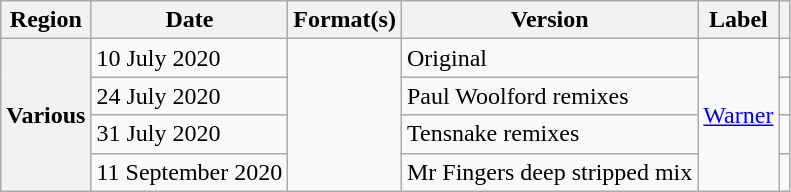<table class="wikitable plainrowheaders">
<tr>
<th scope="col">Region</th>
<th scope="col">Date</th>
<th scope="col">Format(s)</th>
<th scope="col">Version</th>
<th scope="col">Label</th>
<th scope="col"></th>
</tr>
<tr>
<th scope="row" rowspan="4">Various</th>
<td>10 July 2020</td>
<td rowspan="4"></td>
<td>Original</td>
<td rowspan="4"><a href='#'>Warner</a></td>
<td style="text-align:center;"></td>
</tr>
<tr>
<td>24 July 2020</td>
<td>Paul Woolford remixes</td>
<td style="text-align:center;"></td>
</tr>
<tr>
<td>31 July 2020</td>
<td>Tensnake remixes</td>
<td style="text-align:center;"></td>
</tr>
<tr>
<td>11 September 2020</td>
<td>Mr Fingers deep stripped mix</td>
<td style="text-align:center;"></td>
</tr>
</table>
